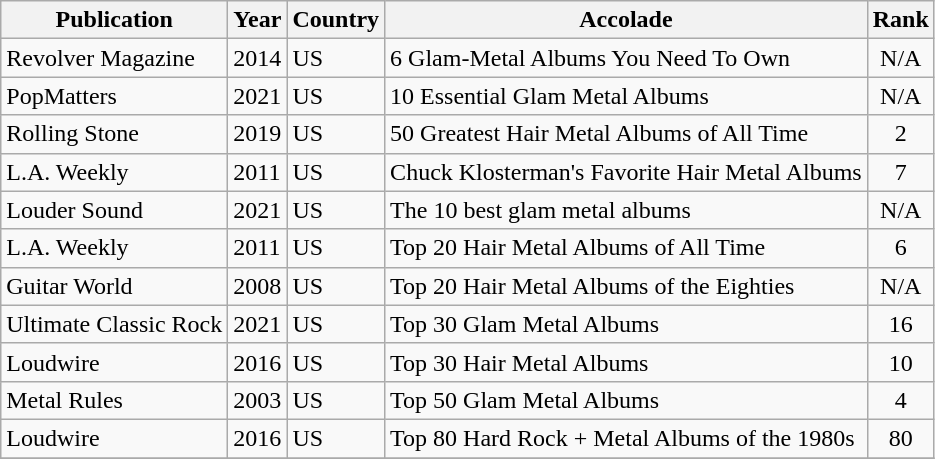<table class="wikitable">
<tr>
<th>Publication</th>
<th>Year</th>
<th>Country</th>
<th>Accolade</th>
<th>Rank</th>
</tr>
<tr>
<td>Revolver Magazine</td>
<td>2014</td>
<td>US</td>
<td>6 Glam-Metal Albums You Need To Own</td>
<td align="center">N/A</td>
</tr>
<tr>
<td>PopMatters</td>
<td>2021</td>
<td>US</td>
<td>10 Essential Glam Metal Albums</td>
<td align="center">N/A</td>
</tr>
<tr>
<td>Rolling Stone</td>
<td>2019</td>
<td>US</td>
<td>50 Greatest Hair Metal Albums of All Time</td>
<td align="center">2</td>
</tr>
<tr>
<td>L.A. Weekly</td>
<td>2011</td>
<td>US</td>
<td>Chuck Klosterman's Favorite Hair Metal Albums</td>
<td align="center">7</td>
</tr>
<tr>
<td>Louder Sound</td>
<td>2021</td>
<td>US</td>
<td>The 10 best glam metal albums</td>
<td align="center">N/A</td>
</tr>
<tr>
<td>L.A. Weekly</td>
<td>2011</td>
<td>US</td>
<td>Top 20 Hair Metal Albums of All Time</td>
<td align="center">6</td>
</tr>
<tr>
<td>Guitar World</td>
<td>2008</td>
<td>US</td>
<td>Top 20 Hair Metal Albums of the Eighties</td>
<td align="center">N/A</td>
</tr>
<tr>
<td>Ultimate Classic Rock</td>
<td>2021</td>
<td>US</td>
<td>Top 30 Glam Metal Albums</td>
<td align="center">16</td>
</tr>
<tr>
<td>Loudwire</td>
<td>2016</td>
<td>US</td>
<td>Top 30 Hair Metal Albums</td>
<td align="center">10</td>
</tr>
<tr>
<td>Metal Rules</td>
<td>2003</td>
<td>US</td>
<td>Top 50 Glam Metal Albums</td>
<td align="center">4</td>
</tr>
<tr>
<td>Loudwire</td>
<td>2016</td>
<td>US</td>
<td>Top 80 Hard Rock + Metal Albums of the 1980s</td>
<td align="center">80</td>
</tr>
<tr>
</tr>
</table>
